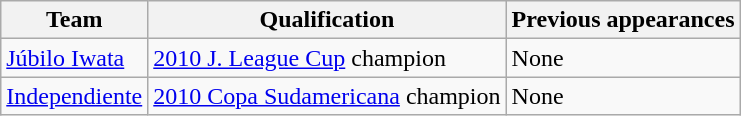<table class="wikitable">
<tr>
<th>Team</th>
<th>Qualification</th>
<th>Previous appearances</th>
</tr>
<tr>
<td> <a href='#'>Júbilo Iwata</a></td>
<td><a href='#'>2010 J. League Cup</a> champion</td>
<td>None</td>
</tr>
<tr>
<td> <a href='#'>Independiente</a></td>
<td><a href='#'>2010 Copa Sudamericana</a> champion</td>
<td>None</td>
</tr>
</table>
